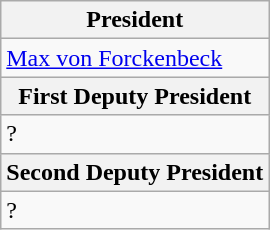<table class="wikitable">
<tr>
<th>President</th>
</tr>
<tr>
<td><a href='#'>Max von Forckenbeck</a></td>
</tr>
<tr>
<th>First Deputy President</th>
</tr>
<tr>
<td>?</td>
</tr>
<tr>
<th>Second Deputy President</th>
</tr>
<tr>
<td>?</td>
</tr>
</table>
